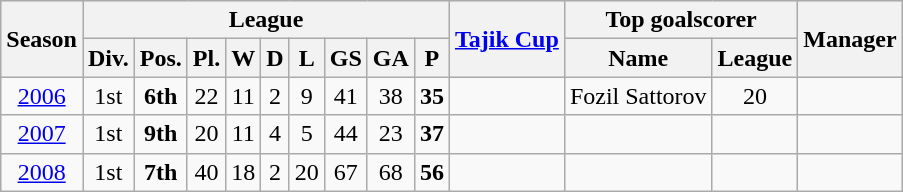<table class="wikitable">
<tr style="background:#efefef;">
<th rowspan="2">Season</th>
<th colspan="9">League</th>
<th rowspan="2"><a href='#'>Tajik Cup</a></th>
<th colspan="2">Top goalscorer</th>
<th rowspan="2">Manager</th>
</tr>
<tr>
<th>Div.</th>
<th>Pos.</th>
<th>Pl.</th>
<th>W</th>
<th>D</th>
<th>L</th>
<th>GS</th>
<th>GA</th>
<th>P</th>
<th>Name</th>
<th>League</th>
</tr>
<tr>
<td align=center><a href='#'>2006</a></td>
<td align=center>1st</td>
<td align=center><strong>6th</strong></td>
<td align=center>22</td>
<td align=center>11</td>
<td align=center>2</td>
<td align=center>9</td>
<td align=center>41</td>
<td align=center>38</td>
<td align=center><strong>35</strong></td>
<td align=center></td>
<td align=center> Fozil Sattorov</td>
<td align=center>20</td>
<td align=center></td>
</tr>
<tr>
<td align=center><a href='#'>2007</a></td>
<td align=center>1st</td>
<td align=center><strong>9th</strong></td>
<td align=center>20</td>
<td align=center>11</td>
<td align=center>4</td>
<td align=center>5</td>
<td align=center>44</td>
<td align=center>23</td>
<td align=center><strong>37</strong></td>
<td align=center></td>
<td align=center></td>
<td align=center></td>
<td align=center></td>
</tr>
<tr>
<td align=center><a href='#'>2008</a></td>
<td align=center>1st</td>
<td align=center><strong>7th</strong></td>
<td align=center>40</td>
<td align=center>18</td>
<td align=center>2</td>
<td align=center>20</td>
<td align=center>67</td>
<td align=center>68</td>
<td align=center><strong>56</strong></td>
<td align=center></td>
<td align=center></td>
<td align=center></td>
<td align=center></td>
</tr>
</table>
